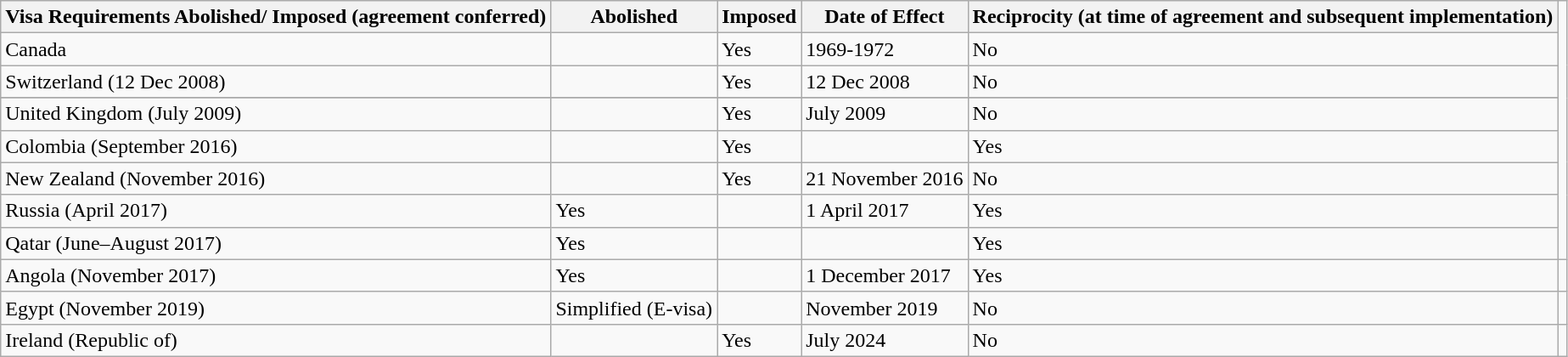<table class="wikitable">
<tr>
<th>Visa Requirements Abolished/ Imposed (agreement conferred)</th>
<th>Abolished</th>
<th>Imposed</th>
<th>Date of Effect</th>
<th>Reciprocity (at time of agreement and subsequent implementation)</th>
</tr>
<tr>
<td>Canada</td>
<td></td>
<td>Yes</td>
<td>1969-1972</td>
<td>No</td>
</tr>
<tr>
<td>Switzerland (12 Dec 2008)</td>
<td></td>
<td>Yes</td>
<td>12 Dec 2008</td>
<td>No</td>
</tr>
<tr>
</tr>
<tr>
<td>United Kingdom (July 2009)</td>
<td></td>
<td>Yes</td>
<td>July 2009</td>
<td>No</td>
</tr>
<tr>
<td>Colombia (September 2016)</td>
<td></td>
<td>Yes</td>
<td></td>
<td>Yes</td>
</tr>
<tr>
<td>New Zealand (November 2016)</td>
<td></td>
<td>Yes</td>
<td>21 November 2016</td>
<td>No</td>
</tr>
<tr>
<td>Russia (April 2017)</td>
<td>Yes</td>
<td></td>
<td>1 April 2017</td>
<td>Yes</td>
</tr>
<tr>
<td>Qatar (June–August 2017)</td>
<td>Yes</td>
<td></td>
<td></td>
<td>Yes</td>
</tr>
<tr>
<td>Angola (November 2017)</td>
<td>Yes</td>
<td></td>
<td>1 December 2017</td>
<td>Yes</td>
<td></td>
</tr>
<tr>
<td>Egypt (November 2019)</td>
<td>Simplified (E-visa)</td>
<td></td>
<td>November 2019</td>
<td>No</td>
<td></td>
</tr>
<tr>
<td>Ireland (Republic of)</td>
<td></td>
<td>Yes</td>
<td>July 2024</td>
<td>No</td>
</tr>
</table>
